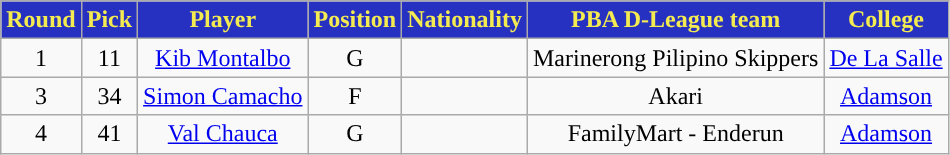<table class="wikitable sortable sortable" style="text-align: center">
<tr>
<th style="background:#2631C2; color:#F4EB51; ">Round</th>
<th style="background:#2631C2; color:#F4EB51; ">Pick</th>
<th style="background:#2631C2; color:#F4EB51; ">Player</th>
<th style="background:#2631C2; color:#F4EB51; ">Position</th>
<th style="background:#2631C2; color:#F4EB51; ">Nationality</th>
<th style="background:#2631C2; color:#F4EB51; ">PBA D-League team</th>
<th style="background:#2631C2; color:#F4EB51; ">College</th>
</tr>
<tr>
<td>1</td>
<td>11</td>
<td><a href='#'>Kib Montalbo</a></td>
<td>G</td>
<td></td>
<td>Marinerong Pilipino Skippers</td>
<td><a href='#'>De La Salle</a></td>
</tr>
<tr>
<td>3</td>
<td>34</td>
<td><a href='#'>Simon Camacho</a></td>
<td>F</td>
<td></td>
<td>Akari</td>
<td><a href='#'>Adamson</a></td>
</tr>
<tr>
<td>4</td>
<td>41</td>
<td><a href='#'>Val Chauca</a></td>
<td>G</td>
<td></td>
<td>FamilyMart - Enderun</td>
<td><a href='#'>Adamson</a></td>
</tr>
</table>
